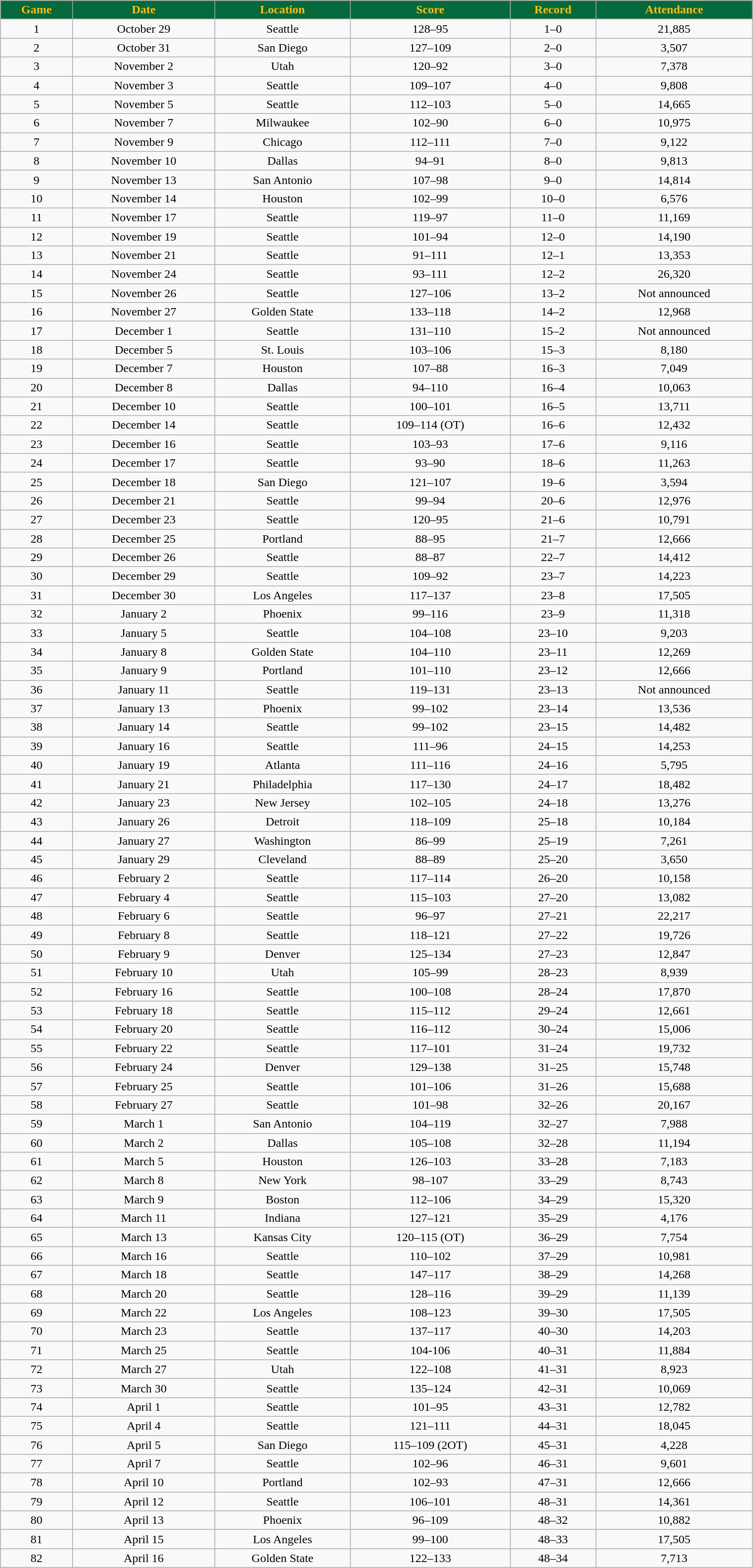<table class="wikitable" width="80%">
<tr align="center" style="background:#046A3C;color:#FCBE14;">
<td><strong>Game</strong></td>
<td><strong>Date</strong></td>
<td><strong>Location</strong></td>
<td><strong>Score</strong></td>
<td><strong>Record</strong></td>
<td><strong>Attendance</strong></td>
</tr>
<tr align="center" bgcolor="">
<td>1</td>
<td>October 29</td>
<td>Seattle</td>
<td>128–95</td>
<td>1–0</td>
<td>21,885</td>
</tr>
<tr align="center" bgcolor="">
<td>2</td>
<td>October 31</td>
<td>San Diego</td>
<td>127–109</td>
<td>2–0</td>
<td>3,507</td>
</tr>
<tr align="center" bgcolor="">
<td>3</td>
<td>November 2</td>
<td>Utah</td>
<td>120–92</td>
<td>3–0</td>
<td>7,378</td>
</tr>
<tr align="center" bgcolor="">
<td>4</td>
<td>November 3</td>
<td>Seattle</td>
<td>109–107</td>
<td>4–0</td>
<td>9,808</td>
</tr>
<tr align="center" bgcolor="">
<td>5</td>
<td>November 5</td>
<td>Seattle</td>
<td>112–103</td>
<td>5–0</td>
<td>14,665</td>
</tr>
<tr align="center" bgcolor="">
<td>6</td>
<td>November 7</td>
<td>Milwaukee</td>
<td>102–90</td>
<td>6–0</td>
<td>10,975</td>
</tr>
<tr align="center" bgcolor="">
<td>7</td>
<td>November 9</td>
<td>Chicago</td>
<td>112–111</td>
<td>7–0</td>
<td>9,122</td>
</tr>
<tr align="center" bgcolor="">
<td>8</td>
<td>November 10</td>
<td>Dallas</td>
<td>94–91</td>
<td>8–0</td>
<td>9,813</td>
</tr>
<tr align="center" bgcolor="">
<td>9</td>
<td>November 13</td>
<td>San Antonio</td>
<td>107–98</td>
<td>9–0</td>
<td>14,814</td>
</tr>
<tr align="center" bgcolor="">
<td>10</td>
<td>November 14</td>
<td>Houston</td>
<td>102–99</td>
<td>10–0</td>
<td>6,576</td>
</tr>
<tr align="center" bgcolor="">
<td>11</td>
<td>November 17</td>
<td>Seattle</td>
<td>119–97</td>
<td>11–0</td>
<td>11,169</td>
</tr>
<tr align="center" bgcolor="">
<td>12</td>
<td>November 19</td>
<td>Seattle</td>
<td>101–94</td>
<td>12–0</td>
<td>14,190</td>
</tr>
<tr align="center" bgcolor="">
<td>13</td>
<td>November 21</td>
<td>Seattle</td>
<td>91–111</td>
<td>12–1</td>
<td>13,353</td>
</tr>
<tr align="center" bgcolor="">
<td>14</td>
<td>November 24</td>
<td>Seattle</td>
<td>93–111</td>
<td>12–2</td>
<td>26,320</td>
</tr>
<tr align="center" bgcolor="">
<td>15</td>
<td>November 26</td>
<td>Seattle</td>
<td>127–106</td>
<td>13–2</td>
<td>Not announced</td>
</tr>
<tr align="center" bgcolor="">
<td>16</td>
<td>November 27</td>
<td>Golden State</td>
<td>133–118</td>
<td>14–2</td>
<td>12,968</td>
</tr>
<tr align="center" bgcolor="">
<td>17</td>
<td>December 1</td>
<td>Seattle</td>
<td>131–110</td>
<td>15–2</td>
<td>Not announced</td>
</tr>
<tr align="center" bgcolor="">
<td>18</td>
<td>December 5</td>
<td>St. Louis</td>
<td>103–106</td>
<td>15–3</td>
<td>8,180</td>
</tr>
<tr align="center" bgcolor="">
<td>19</td>
<td>December 7</td>
<td>Houston</td>
<td>107–88</td>
<td>16–3</td>
<td>7,049</td>
</tr>
<tr align="center" bgcolor="">
<td>20</td>
<td>December 8</td>
<td>Dallas</td>
<td>94–110</td>
<td>16–4</td>
<td>10,063</td>
</tr>
<tr align="center" bgcolor="">
<td>21</td>
<td>December 10</td>
<td>Seattle</td>
<td>100–101</td>
<td>16–5</td>
<td>13,711</td>
</tr>
<tr align="center" bgcolor="">
<td>22</td>
<td>December 14</td>
<td>Seattle</td>
<td>109–114 (OT)</td>
<td>16–6</td>
<td>12,432</td>
</tr>
<tr align="center" bgcolor="">
<td>23</td>
<td>December 16</td>
<td>Seattle</td>
<td>103–93</td>
<td>17–6</td>
<td>9,116</td>
</tr>
<tr align="center" bgcolor="">
<td>24</td>
<td>December 17</td>
<td>Seattle</td>
<td>93–90</td>
<td>18–6</td>
<td>11,263</td>
</tr>
<tr align="center" bgcolor="">
<td>25</td>
<td>December 18</td>
<td>San Diego</td>
<td>121–107</td>
<td>19–6</td>
<td>3,594</td>
</tr>
<tr align="center" bgcolor="">
<td>26</td>
<td>December 21</td>
<td>Seattle</td>
<td>99–94</td>
<td>20–6</td>
<td>12,976</td>
</tr>
<tr align="center" bgcolor="">
<td>27</td>
<td>December 23</td>
<td>Seattle</td>
<td>120–95</td>
<td>21–6</td>
<td>10,791</td>
</tr>
<tr align="center" bgcolor="">
<td>28</td>
<td>December 25</td>
<td>Portland</td>
<td>88–95</td>
<td>21–7</td>
<td>12,666</td>
</tr>
<tr align="center" bgcolor="">
<td>29</td>
<td>December 26</td>
<td>Seattle</td>
<td>88–87</td>
<td>22–7</td>
<td>14,412</td>
</tr>
<tr align="center" bgcolor="">
<td>30</td>
<td>December 29</td>
<td>Seattle</td>
<td>109–92</td>
<td>23–7</td>
<td>14,223</td>
</tr>
<tr align="center" bgcolor="">
<td>31</td>
<td>December 30</td>
<td>Los Angeles</td>
<td>117–137</td>
<td>23–8</td>
<td>17,505</td>
</tr>
<tr align="center" bgcolor="">
<td>32</td>
<td>January 2</td>
<td>Phoenix</td>
<td>99–116</td>
<td>23–9</td>
<td>11,318</td>
</tr>
<tr align="center" bgcolor="">
<td>33</td>
<td>January 5</td>
<td>Seattle</td>
<td>104–108</td>
<td>23–10</td>
<td>9,203</td>
</tr>
<tr align="center" bgcolor="">
<td>34</td>
<td>January 8</td>
<td>Golden State</td>
<td>104–110</td>
<td>23–11</td>
<td>12,269</td>
</tr>
<tr align="center" bgcolor="">
<td>35</td>
<td>January 9</td>
<td>Portland</td>
<td>101–110</td>
<td>23–12</td>
<td>12,666</td>
</tr>
<tr align="center" bgcolor="">
<td>36</td>
<td>January 11</td>
<td>Seattle</td>
<td>119–131</td>
<td>23–13</td>
<td>Not announced</td>
</tr>
<tr align="center" bgcolor="">
<td>37</td>
<td>January 13</td>
<td>Phoenix</td>
<td>99–102</td>
<td>23–14</td>
<td>13,536</td>
</tr>
<tr align="center" bgcolor="">
<td>38</td>
<td>January 14</td>
<td>Seattle</td>
<td>99–102</td>
<td>23–15</td>
<td>14,482</td>
</tr>
<tr align="center" bgcolor="">
<td>39</td>
<td>January 16</td>
<td>Seattle</td>
<td>111–96</td>
<td>24–15</td>
<td>14,253</td>
</tr>
<tr align="center" bgcolor="">
<td>40</td>
<td>January 19</td>
<td>Atlanta</td>
<td>111–116</td>
<td>24–16</td>
<td>5,795</td>
</tr>
<tr align="center" bgcolor="">
<td>41</td>
<td>January 21</td>
<td>Philadelphia</td>
<td>117–130</td>
<td>24–17</td>
<td>18,482</td>
</tr>
<tr align="center" bgcolor="">
<td>42</td>
<td>January 23</td>
<td>New Jersey</td>
<td>102–105</td>
<td>24–18</td>
<td>13,276</td>
</tr>
<tr align="center" bgcolor="">
<td>43</td>
<td>January 26</td>
<td>Detroit</td>
<td>118–109</td>
<td>25–18</td>
<td>10,184</td>
</tr>
<tr align="center" bgcolor="">
<td>44</td>
<td>January 27</td>
<td>Washington</td>
<td>86–99</td>
<td>25–19</td>
<td>7,261</td>
</tr>
<tr align="center" bgcolor="">
<td>45</td>
<td>January 29</td>
<td>Cleveland</td>
<td>88–89</td>
<td>25–20</td>
<td>3,650</td>
</tr>
<tr align="center" bgcolor="">
<td>46</td>
<td>February 2</td>
<td>Seattle</td>
<td>117–114</td>
<td>26–20</td>
<td>10,158</td>
</tr>
<tr align="center" bgcolor="">
<td>47</td>
<td>February 4</td>
<td>Seattle</td>
<td>115–103</td>
<td>27–20</td>
<td>13,082</td>
</tr>
<tr align="center" bgcolor="">
<td>48</td>
<td>February 6</td>
<td>Seattle</td>
<td>96–97</td>
<td>27–21</td>
<td>22,217</td>
</tr>
<tr align="center" bgcolor="">
<td>49</td>
<td>February 8</td>
<td>Seattle</td>
<td>118–121</td>
<td>27–22</td>
<td>19,726</td>
</tr>
<tr align="center" bgcolor="">
<td>50</td>
<td>February 9</td>
<td>Denver</td>
<td>125–134</td>
<td>27–23</td>
<td>12,847</td>
</tr>
<tr align="center" bgcolor="">
<td>51</td>
<td>February 10</td>
<td>Utah</td>
<td>105–99</td>
<td>28–23</td>
<td>8,939</td>
</tr>
<tr align="center" bgcolor="">
<td>52</td>
<td>February 16</td>
<td>Seattle</td>
<td>100–108</td>
<td>28–24</td>
<td>17,870</td>
</tr>
<tr align="center" bgcolor="">
<td>53</td>
<td>February 18</td>
<td>Seattle</td>
<td>115–112</td>
<td>29–24</td>
<td>12,661</td>
</tr>
<tr align="center" bgcolor="">
<td>54</td>
<td>February 20</td>
<td>Seattle</td>
<td>116–112</td>
<td>30–24</td>
<td>15,006</td>
</tr>
<tr align="center" bgcolor="">
<td>55</td>
<td>February 22</td>
<td>Seattle</td>
<td>117–101</td>
<td>31–24</td>
<td>19,732</td>
</tr>
<tr align="center" bgcolor="">
<td>56</td>
<td>February 24</td>
<td>Denver</td>
<td>129–138</td>
<td>31–25</td>
<td>15,748</td>
</tr>
<tr align="center" bgcolor="">
<td>57</td>
<td>February 25</td>
<td>Seattle</td>
<td>101–106</td>
<td>31–26</td>
<td>15,688</td>
</tr>
<tr align="center" bgcolor="">
<td>58</td>
<td>February 27</td>
<td>Seattle</td>
<td>101–98</td>
<td>32–26</td>
<td>20,167</td>
</tr>
<tr align="center" bgcolor="">
<td>59</td>
<td>March 1</td>
<td>San Antonio</td>
<td>104–119</td>
<td>32–27</td>
<td>7,988</td>
</tr>
<tr align="center" bgcolor="">
<td>60</td>
<td>March 2</td>
<td>Dallas</td>
<td>105–108</td>
<td>32–28</td>
<td>11,194</td>
</tr>
<tr align="center" bgcolor="">
<td>61</td>
<td>March 5</td>
<td>Houston</td>
<td>126–103</td>
<td>33–28</td>
<td>7,183</td>
</tr>
<tr align="center" bgcolor="">
<td>62</td>
<td>March 8</td>
<td>New York</td>
<td>98–107</td>
<td>33–29</td>
<td>8,743</td>
</tr>
<tr align="center" bgcolor="">
<td>63</td>
<td>March 9</td>
<td>Boston</td>
<td>112–106</td>
<td>34–29</td>
<td>15,320</td>
</tr>
<tr align="center" bgcolor="">
<td>64</td>
<td>March 11</td>
<td>Indiana</td>
<td>127–121</td>
<td>35–29</td>
<td>4,176</td>
</tr>
<tr align="center" bgcolor="">
<td>65</td>
<td>March 13</td>
<td>Kansas City</td>
<td>120–115 (OT)</td>
<td>36–29</td>
<td>7,754</td>
</tr>
<tr align="center" bgcolor="">
<td>66</td>
<td>March 16</td>
<td>Seattle</td>
<td>110–102</td>
<td>37–29</td>
<td>10,981</td>
</tr>
<tr align="center" bgcolor="">
<td>67</td>
<td>March 18</td>
<td>Seattle</td>
<td>147–117</td>
<td>38–29</td>
<td>14,268</td>
</tr>
<tr align="center" bgcolor="">
<td>68</td>
<td>March 20</td>
<td>Seattle</td>
<td>128–116</td>
<td>39–29</td>
<td>11,139</td>
</tr>
<tr align="center" bgcolor="">
<td>69</td>
<td>March 22</td>
<td>Los Angeles</td>
<td>108–123</td>
<td>39–30</td>
<td>17,505</td>
</tr>
<tr align="center" bgcolor="">
<td>70</td>
<td>March 23</td>
<td>Seattle</td>
<td>137–117</td>
<td>40–30</td>
<td>14,203</td>
</tr>
<tr align="center" bgcolor="">
<td>71</td>
<td>March 25</td>
<td>Seattle</td>
<td>104-106</td>
<td>40–31</td>
<td>11,884</td>
</tr>
<tr align="center" bgcolor="">
<td>72</td>
<td>March 27</td>
<td>Utah</td>
<td>122–108</td>
<td>41–31</td>
<td>8,923</td>
</tr>
<tr align="center" bgcolor="">
<td>73</td>
<td>March 30</td>
<td>Seattle</td>
<td>135–124</td>
<td>42–31</td>
<td>10,069</td>
</tr>
<tr align="center" bgcolor="">
<td>74</td>
<td>April 1</td>
<td>Seattle</td>
<td>101–95</td>
<td>43–31</td>
<td>12,782</td>
</tr>
<tr align="center" bgcolor="">
<td>75</td>
<td>April 4</td>
<td>Seattle</td>
<td>121–111</td>
<td>44–31</td>
<td>18,045</td>
</tr>
<tr align="center" bgcolor="">
<td>76</td>
<td>April 5</td>
<td>San Diego</td>
<td>115–109 (2OT)</td>
<td>45–31</td>
<td>4,228</td>
</tr>
<tr align="center" bgcolor="">
<td>77</td>
<td>April 7</td>
<td>Seattle</td>
<td>102–96</td>
<td>46–31</td>
<td>9,601</td>
</tr>
<tr align="center" bgcolor="">
<td>78</td>
<td>April 10</td>
<td>Portland</td>
<td>102–93</td>
<td>47–31</td>
<td>12,666</td>
</tr>
<tr align="center" bgcolor="">
<td>79</td>
<td>April 12</td>
<td>Seattle</td>
<td>106–101</td>
<td>48–31</td>
<td>14,361</td>
</tr>
<tr align="center" bgcolor="">
<td>80</td>
<td>April 13</td>
<td>Phoenix</td>
<td>96–109</td>
<td>48–32</td>
<td>10,882</td>
</tr>
<tr align="center" bgcolor="">
<td>81</td>
<td>April 15</td>
<td>Los Angeles</td>
<td>99–100</td>
<td>48–33</td>
<td>17,505</td>
</tr>
<tr align="center" bgcolor="">
<td>82</td>
<td>April 16</td>
<td>Golden State</td>
<td>122–133</td>
<td>48–34</td>
<td>7,713</td>
</tr>
</table>
